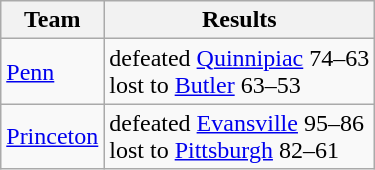<table class="wikitable">
<tr>
<th align="center">Team</th>
<th align="center">Results</th>
</tr>
<tr>
<td><a href='#'>Penn</a></td>
<td>defeated <a href='#'>Quinnipiac</a> 74–63<br> lost to <a href='#'>Butler</a> 63–53</td>
</tr>
<tr>
<td><a href='#'>Princeton</a></td>
<td>defeated <a href='#'>Evansville</a> 95–86 <br>lost to <a href='#'>Pittsburgh</a> 82–61</td>
</tr>
</table>
